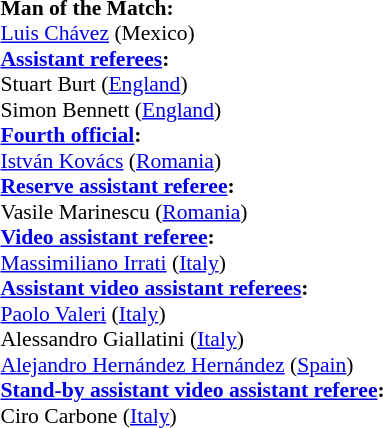<table style="width:100%; font-size:90%;">
<tr>
<td><br><strong>Man of the Match:</strong>
<br><a href='#'>Luis Chávez</a> (Mexico)<br><strong><a href='#'>Assistant referees</a>:</strong>
<br>Stuart Burt (<a href='#'>England</a>)
<br>Simon Bennett (<a href='#'>England</a>)
<br><strong><a href='#'>Fourth official</a>:</strong>
<br><a href='#'>István Kovács</a> (<a href='#'>Romania</a>)
<br><strong><a href='#'>Reserve assistant referee</a>:</strong>
<br>Vasile Marinescu (<a href='#'>Romania</a>)
<br><strong><a href='#'>Video assistant referee</a>:</strong>
<br><a href='#'>Massimiliano Irrati</a> (<a href='#'>Italy</a>)
<br><strong><a href='#'>Assistant video assistant referees</a>:</strong>
<br><a href='#'>Paolo Valeri</a> (<a href='#'>Italy</a>)
<br>Alessandro Giallatini (<a href='#'>Italy</a>)
<br><a href='#'>Alejandro Hernández Hernández</a> (<a href='#'>Spain</a>)
<br><strong><a href='#'>Stand-by assistant video assistant referee</a>:</strong>
<br>Ciro Carbone (<a href='#'>Italy</a>)</td>
</tr>
</table>
